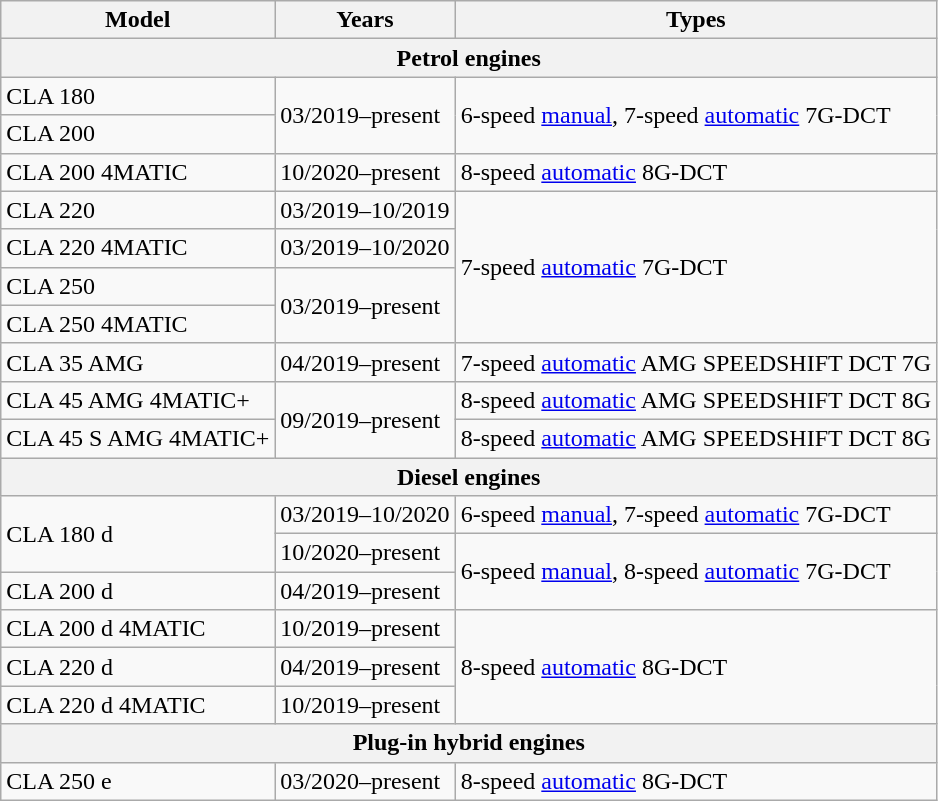<table class="wikitable mw-collapsible">
<tr>
<th>Model</th>
<th>Years</th>
<th>Types</th>
</tr>
<tr>
<th colspan="3" style="text-align:center">Petrol engines</th>
</tr>
<tr>
<td>CLA 180</td>
<td rowspan="2">03/2019–present</td>
<td rowspan="2">6-speed <a href='#'>manual</a>, 7-speed <a href='#'>automatic</a> 7G-DCT</td>
</tr>
<tr>
<td>CLA 200</td>
</tr>
<tr>
<td>CLA 200 4MATIC</td>
<td>10/2020–present</td>
<td>8-speed <a href='#'>automatic</a> 8G-DCT</td>
</tr>
<tr>
<td>CLA 220</td>
<td>03/2019–10/2019</td>
<td rowspan="4">7-speed <a href='#'>automatic</a> 7G-DCT</td>
</tr>
<tr>
<td>CLA 220 4MATIC</td>
<td>03/2019–10/2020</td>
</tr>
<tr>
<td>CLA 250</td>
<td rowspan="2">03/2019–present</td>
</tr>
<tr>
<td>CLA 250 4MATIC</td>
</tr>
<tr>
<td>CLA 35 AMG</td>
<td>04/2019–present</td>
<td>7-speed <a href='#'>automatic</a> AMG SPEEDSHIFT DCT 7G</td>
</tr>
<tr>
<td>CLA 45 AMG 4MATIC+</td>
<td rowspan="2">09/2019–present</td>
<td>8-speed <a href='#'>automatic</a> AMG SPEEDSHIFT DCT 8G</td>
</tr>
<tr>
<td>CLA 45 S AMG 4MATIC+</td>
<td>8-speed <a href='#'>automatic</a> AMG SPEEDSHIFT DCT 8G</td>
</tr>
<tr>
<th colspan="3" style="text-align:center">Diesel engines</th>
</tr>
<tr>
<td rowspan="2">CLA 180 d</td>
<td>03/2019–10/2020</td>
<td>6-speed <a href='#'>manual</a>, 7-speed <a href='#'>automatic</a> 7G-DCT</td>
</tr>
<tr>
<td>10/2020–present</td>
<td rowspan="2">6-speed <a href='#'>manual</a>, 8-speed <a href='#'>automatic</a> 7G-DCT</td>
</tr>
<tr>
<td>CLA 200 d</td>
<td>04/2019–present</td>
</tr>
<tr>
<td>CLA 200 d 4MATIC</td>
<td>10/2019–present</td>
<td rowspan="3">8-speed <a href='#'>automatic</a> 8G-DCT</td>
</tr>
<tr>
<td>CLA 220 d</td>
<td>04/2019–present</td>
</tr>
<tr>
<td>CLA 220 d 4MATIC</td>
<td>10/2019–present</td>
</tr>
<tr>
<th colspan="3" style="text-align:center">Plug-in hybrid engines</th>
</tr>
<tr>
<td>CLA 250 e</td>
<td>03/2020–present</td>
<td>8-speed <a href='#'>automatic</a> 8G-DCT</td>
</tr>
</table>
